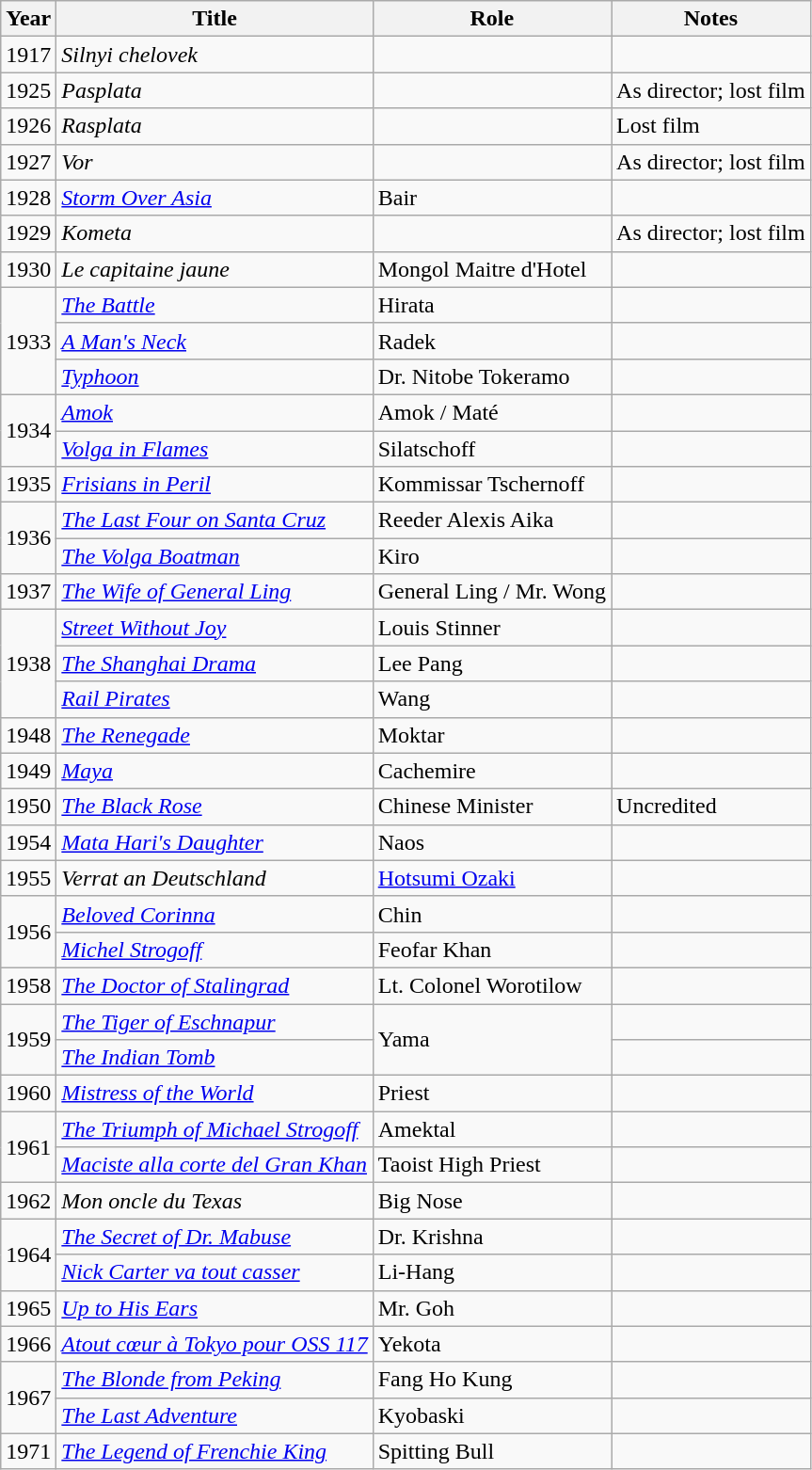<table class="wikitable">
<tr>
<th>Year</th>
<th>Title</th>
<th>Role</th>
<th>Notes</th>
</tr>
<tr>
<td>1917</td>
<td><em>Silnyi chelovek</em></td>
<td></td>
<td></td>
</tr>
<tr>
<td>1925</td>
<td><em>Pasplata</em></td>
<td></td>
<td>As director; lost film</td>
</tr>
<tr>
<td>1926</td>
<td><em>Rasplata</em></td>
<td></td>
<td>Lost film</td>
</tr>
<tr>
<td>1927</td>
<td><em>Vor</em></td>
<td></td>
<td>As director; lost film</td>
</tr>
<tr>
<td>1928</td>
<td><em><a href='#'>Storm Over Asia</a></em></td>
<td>Bair</td>
<td></td>
</tr>
<tr>
<td>1929</td>
<td><em>Kometa</em></td>
<td></td>
<td>As director; lost film</td>
</tr>
<tr>
<td>1930</td>
<td><em>Le capitaine jaune</em></td>
<td>Mongol Maitre d'Hotel</td>
<td></td>
</tr>
<tr>
<td rowspan="3">1933</td>
<td><a href='#'><em>The Battle</em></a></td>
<td>Hirata</td>
<td></td>
</tr>
<tr>
<td><a href='#'><em>A Man's Neck</em></a></td>
<td>Radek</td>
<td></td>
</tr>
<tr>
<td><a href='#'><em>Typhoon</em></a></td>
<td>Dr. Nitobe Tokeramo</td>
<td></td>
</tr>
<tr>
<td rowspan="2">1934</td>
<td><a href='#'><em>Amok</em></a></td>
<td>Amok / Maté</td>
<td></td>
</tr>
<tr>
<td><em><a href='#'>Volga in Flames</a></em></td>
<td>Silatschoff</td>
<td></td>
</tr>
<tr>
<td>1935</td>
<td><em><a href='#'>Frisians in Peril</a></em></td>
<td>Kommissar Tschernoff</td>
<td></td>
</tr>
<tr>
<td rowspan="2">1936</td>
<td><em><a href='#'>The Last Four on Santa Cruz</a></em></td>
<td>Reeder Alexis Aika</td>
<td></td>
</tr>
<tr>
<td><a href='#'><em>The Volga Boatman</em></a></td>
<td>Kiro</td>
<td></td>
</tr>
<tr>
<td>1937</td>
<td><em><a href='#'>The Wife of General Ling</a></em></td>
<td>General Ling / Mr. Wong</td>
<td></td>
</tr>
<tr>
<td rowspan="3">1938</td>
<td><a href='#'><em>Street Without Joy</em></a></td>
<td>Louis Stinner</td>
<td></td>
</tr>
<tr>
<td><em><a href='#'>The Shanghai Drama</a></em></td>
<td>Lee Pang</td>
<td></td>
</tr>
<tr>
<td><em><a href='#'>Rail Pirates</a></em></td>
<td>Wang</td>
<td></td>
</tr>
<tr>
<td>1948</td>
<td><em><a href='#'>The Renegade</a></em></td>
<td>Moktar</td>
<td></td>
</tr>
<tr>
<td>1949</td>
<td><a href='#'><em>Maya</em></a></td>
<td>Cachemire</td>
<td></td>
</tr>
<tr>
<td>1950</td>
<td><em><a href='#'>The Black Rose</a></em></td>
<td>Chinese Minister</td>
<td>Uncredited</td>
</tr>
<tr>
<td>1954</td>
<td><em><a href='#'>Mata Hari's Daughter</a></em></td>
<td>Naos</td>
<td></td>
</tr>
<tr>
<td>1955</td>
<td><em>Verrat an Deutschland</em></td>
<td><a href='#'>Hotsumi Ozaki</a></td>
<td></td>
</tr>
<tr>
<td rowspan="2">1956</td>
<td><em><a href='#'>Beloved Corinna</a></em></td>
<td>Chin</td>
<td></td>
</tr>
<tr>
<td><a href='#'><em>Michel Strogoff</em></a></td>
<td>Feofar Khan</td>
<td></td>
</tr>
<tr>
<td>1958</td>
<td><em><a href='#'>The Doctor of Stalingrad</a></em></td>
<td>Lt. Colonel Worotilow</td>
<td></td>
</tr>
<tr>
<td rowspan="2">1959</td>
<td><a href='#'><em>The Tiger of Eschnapur</em></a></td>
<td rowspan="2">Yama</td>
<td></td>
</tr>
<tr>
<td><a href='#'><em>The Indian Tomb</em></a></td>
<td></td>
</tr>
<tr>
<td>1960</td>
<td><em><a href='#'>Mistress of the World</a></em></td>
<td>Priest</td>
<td></td>
</tr>
<tr>
<td rowspan="2">1961</td>
<td><em><a href='#'>The Triumph of Michael Strogoff</a></em></td>
<td>Amektal</td>
<td></td>
</tr>
<tr>
<td><em><a href='#'>Maciste alla corte del Gran Khan</a></em></td>
<td>Taoist High Priest</td>
<td></td>
</tr>
<tr>
<td>1962</td>
<td><em>Mon oncle du Texas</em></td>
<td>Big Nose</td>
<td></td>
</tr>
<tr>
<td rowspan="2">1964</td>
<td><em><a href='#'>The Secret of Dr. Mabuse</a></em></td>
<td>Dr. Krishna</td>
<td></td>
</tr>
<tr>
<td><em><a href='#'>Nick Carter va tout casser</a></em></td>
<td>Li-Hang</td>
<td></td>
</tr>
<tr>
<td>1965</td>
<td><em><a href='#'>Up to His Ears</a></em></td>
<td>Mr. Goh</td>
<td></td>
</tr>
<tr>
<td>1966</td>
<td><em><a href='#'>Atout cœur à Tokyo pour OSS 117</a></em></td>
<td>Yekota</td>
<td></td>
</tr>
<tr>
<td rowspan="2">1967</td>
<td><em><a href='#'>The Blonde from Peking</a></em></td>
<td>Fang Ho Kung</td>
<td></td>
</tr>
<tr>
<td><a href='#'><em>The Last Adventure</em></a></td>
<td>Kyobaski</td>
<td></td>
</tr>
<tr>
<td>1971</td>
<td><em><a href='#'>The Legend of Frenchie King</a></em></td>
<td>Spitting Bull</td>
<td></td>
</tr>
</table>
